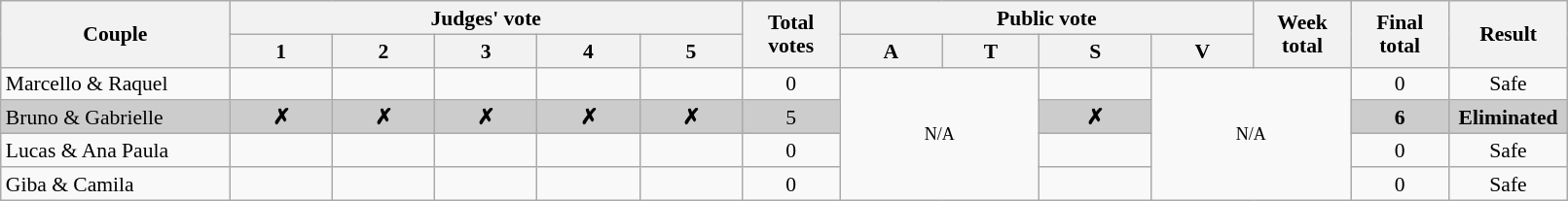<table class="wikitable" style="font-size:90%; line-height:16px; text-align:center" width="85%">
<tr>
<th rowspan=2 width=150>Couple</th>
<th colspan=5 width=185>Judges' vote</th>
<th rowspan=2 width=060>Total votes</th>
<th colspan=4 width=148>Public vote</th>
<th rowspan=2 width=060>Week total</th>
<th rowspan=2 width=060>Final total</th>
<th rowspan=2 width=075>Result</th>
</tr>
<tr>
<th>1</th>
<th>2</th>
<th>3</th>
<th>4</th>
<th>5</th>
<th>A</th>
<th>T</th>
<th>S</th>
<th>V</th>
</tr>
<tr>
<td align="left">Marcello & Raquel</td>
<td></td>
<td></td>
<td></td>
<td></td>
<td></td>
<td>0</td>
<td rowspan=4 colspan=2><small>N/A</small></td>
<td></td>
<td rowspan=4 colspan=2><small>N/A</small></td>
<td>0</td>
<td>Safe</td>
</tr>
<tr bgcolor="CCCCCC">
<td align="left">Bruno & Gabrielle</td>
<td><strong>✗</strong></td>
<td><strong>✗</strong></td>
<td><strong>✗</strong></td>
<td><strong>✗</strong></td>
<td><strong>✗</strong></td>
<td>5</td>
<td><strong>✗</strong></td>
<td><strong>6</strong></td>
<td><strong>Eliminated</strong></td>
</tr>
<tr>
<td align="left">Lucas & Ana Paula</td>
<td></td>
<td></td>
<td></td>
<td></td>
<td></td>
<td>0</td>
<td></td>
<td>0</td>
<td>Safe</td>
</tr>
<tr>
<td align="left">Giba & Camila</td>
<td></td>
<td></td>
<td></td>
<td></td>
<td></td>
<td>0</td>
<td></td>
<td>0</td>
<td>Safe</td>
</tr>
</table>
